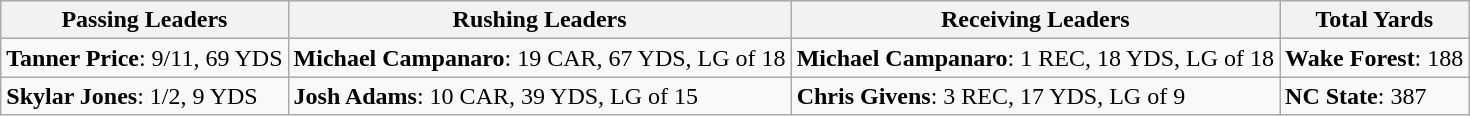<table class="wikitable">
<tr>
<th>Passing Leaders</th>
<th>Rushing Leaders</th>
<th>Receiving Leaders</th>
<th>Total Yards</th>
</tr>
<tr>
<td><strong>Tanner Price</strong>: 9/11, 69 YDS</td>
<td><strong>Michael Campanaro</strong>: 19 CAR, 67 YDS, LG of 18</td>
<td><strong>Michael Campanaro</strong>: 1 REC, 18 YDS, LG of 18</td>
<td><strong>Wake Forest</strong>: 188</td>
</tr>
<tr>
<td><strong>Skylar Jones</strong>: 1/2, 9 YDS</td>
<td><strong>Josh Adams</strong>: 10 CAR, 39 YDS, LG of 15</td>
<td><strong>Chris Givens</strong>: 3 REC, 17 YDS, LG of 9</td>
<td><strong>NC State</strong>: 387</td>
</tr>
</table>
